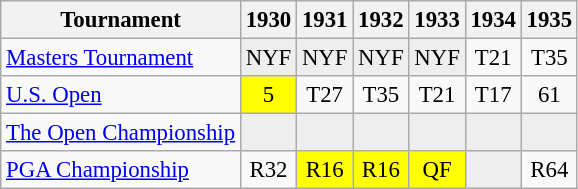<table class="wikitable" style="font-size:95%;text-align:center;">
<tr>
<th>Tournament</th>
<th>1930</th>
<th>1931</th>
<th>1932</th>
<th>1933</th>
<th>1934</th>
<th>1935</th>
</tr>
<tr>
<td align=left><a href='#'>Masters Tournament</a></td>
<td style="background:#eeeeee;">NYF</td>
<td style="background:#eeeeee;">NYF</td>
<td style="background:#eeeeee;">NYF</td>
<td style="background:#eeeeee;">NYF</td>
<td>T21</td>
<td>T35</td>
</tr>
<tr>
<td align=left><a href='#'>U.S. Open</a></td>
<td style="background:yellow;">5</td>
<td>T27</td>
<td>T35</td>
<td>T21</td>
<td>T17</td>
<td>61</td>
</tr>
<tr>
<td align=left><a href='#'>The Open Championship</a></td>
<td style="background:#eeeeee;"></td>
<td style="background:#eeeeee;"></td>
<td style="background:#eeeeee;"></td>
<td style="background:#eeeeee;"></td>
<td style="background:#eeeeee;"></td>
<td style="background:#eeeeee;"></td>
</tr>
<tr>
<td align=left><a href='#'>PGA Championship</a></td>
<td>R32</td>
<td style="background:yellow;">R16</td>
<td style="background:yellow;">R16</td>
<td style="background:yellow;">QF</td>
<td style="background:#eeeeee;"></td>
<td>R64</td>
</tr>
</table>
